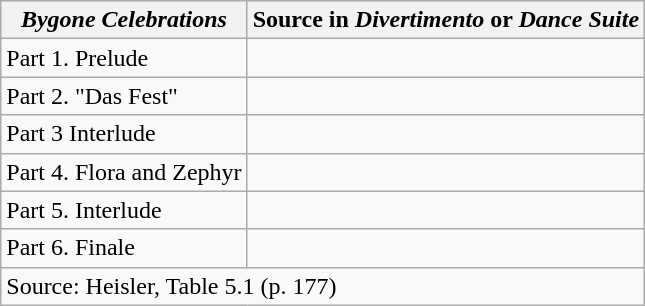<table class="wikitable">
<tr>
<th><em>Bygone Celebrations</em></th>
<th>Source in <em>Divertimento</em> or <em>Dance Suite</em></th>
</tr>
<tr>
<td>Part 1. Prelude</td>
<td></td>
</tr>
<tr>
<td>Part 2. "Das Fest"</td>
<td></td>
</tr>
<tr>
<td>Part 3 Interlude</td>
<td></td>
</tr>
<tr>
<td>Part 4. Flora and Zephyr</td>
<td></td>
</tr>
<tr>
<td>Part 5. Interlude</td>
<td></td>
</tr>
<tr>
<td>Part 6. Finale</td>
<td></td>
</tr>
<tr>
<td colspan="3">Source: Heisler, Table 5.1 (p. 177)</td>
</tr>
</table>
